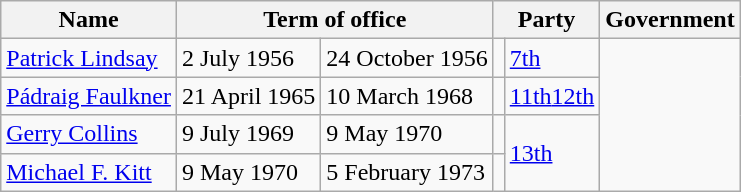<table class="wikitable">
<tr>
<th>Name</th>
<th colspan="2">Term of office</th>
<th colspan="2">Party</th>
<th>Government</th>
</tr>
<tr>
<td><a href='#'>Patrick Lindsay</a></td>
<td>2 July 1956</td>
<td>24 October 1956</td>
<td></td>
<td><a href='#'>7th</a></td>
</tr>
<tr>
<td><a href='#'>Pádraig Faulkner</a></td>
<td>21 April 1965</td>
<td>10 March 1968</td>
<td></td>
<td><a href='#'>11th</a><a href='#'>12th</a></td>
</tr>
<tr>
<td><a href='#'>Gerry Collins</a></td>
<td>9 July 1969</td>
<td>9 May 1970</td>
<td></td>
<td rowspan=2><a href='#'>13th</a></td>
</tr>
<tr>
<td><a href='#'>Michael F. Kitt</a></td>
<td>9 May 1970</td>
<td>5 February 1973</td>
<td></td>
</tr>
</table>
